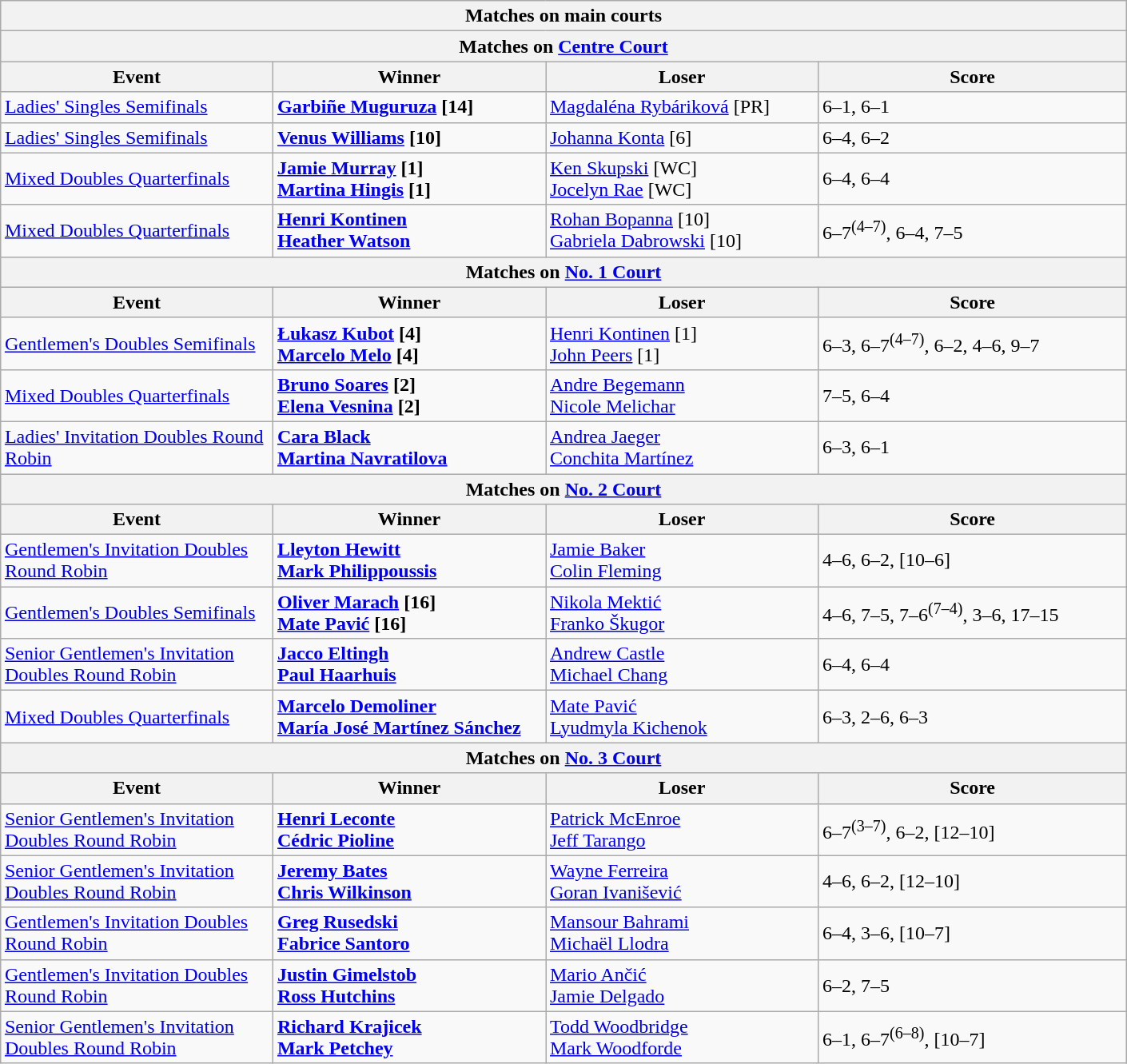<table class="wikitable collapsible uncollapsed" style="margin:auto;">
<tr>
<th colspan="4" style="white-space:nowrap;">Matches on main courts</th>
</tr>
<tr>
<th colspan="4">Matches on <a href='#'>Centre Court</a></th>
</tr>
<tr>
<th width=220>Event</th>
<th width=220>Winner</th>
<th width=220>Loser</th>
<th width=250>Score</th>
</tr>
<tr>
<td><a href='#'>Ladies' Singles Semifinals</a></td>
<td> <strong><a href='#'>Garbiñe Muguruza</a> [14]</strong></td>
<td> <a href='#'>Magdaléna Rybáriková</a> [PR]</td>
<td>6–1, 6–1</td>
</tr>
<tr>
<td><a href='#'>Ladies' Singles Semifinals</a></td>
<td> <strong><a href='#'>Venus Williams</a> [10]</strong></td>
<td> <a href='#'>Johanna Konta</a> [6]</td>
<td>6–4, 6–2</td>
</tr>
<tr>
<td><a href='#'>Mixed Doubles Quarterfinals</a></td>
<td> <strong><a href='#'>Jamie Murray</a> [1]</strong><br> <strong><a href='#'>Martina Hingis</a> [1]</strong></td>
<td> <a href='#'>Ken Skupski</a> [WC]<br> <a href='#'>Jocelyn Rae</a> [WC]</td>
<td>6–4, 6–4</td>
</tr>
<tr>
<td><a href='#'>Mixed Doubles Quarterfinals</a></td>
<td> <strong><a href='#'>Henri Kontinen</a></strong><br> <strong><a href='#'>Heather Watson</a></strong></td>
<td> <a href='#'>Rohan Bopanna</a> [10]<br> <a href='#'>Gabriela Dabrowski</a> [10]</td>
<td>6–7<sup>(4–7)</sup>, 6–4, 7–5</td>
</tr>
<tr>
<th colspan="4">Matches on <a href='#'>No. 1 Court</a></th>
</tr>
<tr>
<th width=220>Event</th>
<th width=220>Winner</th>
<th width=220>Loser</th>
<th width=250>Score</th>
</tr>
<tr>
<td><a href='#'>Gentlemen's Doubles Semifinals</a></td>
<td> <strong><a href='#'>Łukasz Kubot</a> [4]</strong><br> <strong><a href='#'>Marcelo Melo</a> [4]</strong></td>
<td> <a href='#'>Henri Kontinen</a> [1]<br> <a href='#'>John Peers</a> [1]</td>
<td>6–3, 6–7<sup>(4–7)</sup>, 6–2, 4–6, 9–7</td>
</tr>
<tr>
<td><a href='#'>Mixed Doubles Quarterfinals</a></td>
<td> <strong><a href='#'>Bruno Soares</a> [2]</strong><br> <strong><a href='#'>Elena Vesnina</a> [2]</strong></td>
<td> <a href='#'>Andre Begemann</a><br> <a href='#'>Nicole Melichar</a></td>
<td>7–5, 6–4</td>
</tr>
<tr>
<td><a href='#'>Ladies' Invitation Doubles Round Robin</a></td>
<td> <strong><a href='#'>Cara Black</a></strong><br><strong> <a href='#'>Martina Navratilova</a></strong></td>
<td> <a href='#'>Andrea Jaeger</a><br> <a href='#'>Conchita Martínez</a></td>
<td>6–3, 6–1</td>
</tr>
<tr>
<th colspan="4">Matches on <a href='#'>No. 2 Court</a></th>
</tr>
<tr>
<th width=220>Event</th>
<th width=220>Winner</th>
<th width=220>Loser</th>
<th width=250>Score</th>
</tr>
<tr>
<td><a href='#'>Gentlemen's Invitation Doubles Round Robin</a></td>
<td> <strong><a href='#'>Lleyton Hewitt</a> <br>  <a href='#'>Mark Philippoussis</a></strong></td>
<td> <a href='#'>Jamie Baker</a> <br>  <a href='#'>Colin Fleming</a></td>
<td>4–6, 6–2, [10–6]</td>
</tr>
<tr>
<td><a href='#'>Gentlemen's Doubles Semifinals</a></td>
<td> <strong><a href='#'>Oliver Marach</a> [16]</strong><br> <strong><a href='#'>Mate Pavić</a> [16]</strong></td>
<td> <a href='#'>Nikola Mektić</a><br> <a href='#'>Franko Škugor</a></td>
<td>4–6, 7–5, 7–6<sup>(7–4)</sup>, 3–6, 17–15</td>
</tr>
<tr>
<td><a href='#'>Senior Gentlemen's Invitation Doubles Round Robin</a></td>
<td> <strong><a href='#'>Jacco Eltingh</a></strong><br> <strong><a href='#'>Paul Haarhuis</a></strong></td>
<td> <a href='#'>Andrew Castle</a><br> <a href='#'>Michael Chang</a></td>
<td>6–4, 6–4</td>
</tr>
<tr>
<td><a href='#'>Mixed Doubles Quarterfinals</a></td>
<td> <strong><a href='#'>Marcelo Demoliner</a></strong><br> <strong><a href='#'>María José Martínez Sánchez</a></strong></td>
<td> <a href='#'>Mate Pavić</a><br> <a href='#'>Lyudmyla Kichenok</a></td>
<td>6–3, 2–6, 6–3</td>
</tr>
<tr>
<th colspan="4">Matches on <a href='#'>No. 3 Court</a></th>
</tr>
<tr>
<th width=220>Event</th>
<th width=220>Winner</th>
<th width=220>Loser</th>
<th width=250>Score</th>
</tr>
<tr>
<td><a href='#'>Senior Gentlemen's Invitation Doubles Round Robin</a></td>
<td> <strong><a href='#'>Henri Leconte</a></strong> <br>  <strong><a href='#'>Cédric Pioline</a></strong></td>
<td> <a href='#'>Patrick McEnroe</a> <br>  <a href='#'>Jeff Tarango</a></td>
<td>6–7<sup>(3–7)</sup>, 6–2, [12–10]</td>
</tr>
<tr>
<td><a href='#'>Senior Gentlemen's Invitation Doubles Round Robin</a></td>
<td> <strong><a href='#'>Jeremy Bates</a></strong> <br> <strong> <a href='#'>Chris Wilkinson</a></strong></td>
<td> <a href='#'>Wayne Ferreira</a> <br>  <a href='#'>Goran Ivanišević</a></td>
<td>4–6, 6–2, [12–10]</td>
</tr>
<tr>
<td><a href='#'>Gentlemen's Invitation Doubles Round Robin</a></td>
<td> <strong><a href='#'>Greg Rusedski</a></strong><br> <strong><a href='#'>Fabrice Santoro</a></strong></td>
<td> <a href='#'>Mansour Bahrami</a><br> <a href='#'>Michaël Llodra</a></td>
<td>6–4, 3–6, [10–7]</td>
</tr>
<tr>
<td><a href='#'>Gentlemen's Invitation Doubles Round Robin</a></td>
<td> <strong><a href='#'>Justin Gimelstob</a></strong><br> <strong><a href='#'>Ross Hutchins</a></strong></td>
<td> <a href='#'>Mario Ančić</a><br> <a href='#'>Jamie Delgado</a></td>
<td>6–2, 7–5</td>
</tr>
<tr>
<td><a href='#'>Senior Gentlemen's Invitation Doubles Round Robin</a></td>
<td> <strong><a href='#'>Richard Krajicek</a></strong><br> <strong><a href='#'>Mark Petchey</a></strong></td>
<td> <a href='#'>Todd Woodbridge</a><br> <a href='#'>Mark Woodforde</a></td>
<td>6–1, 6–7<sup>(6–8)</sup>, [10–7]</td>
</tr>
</table>
